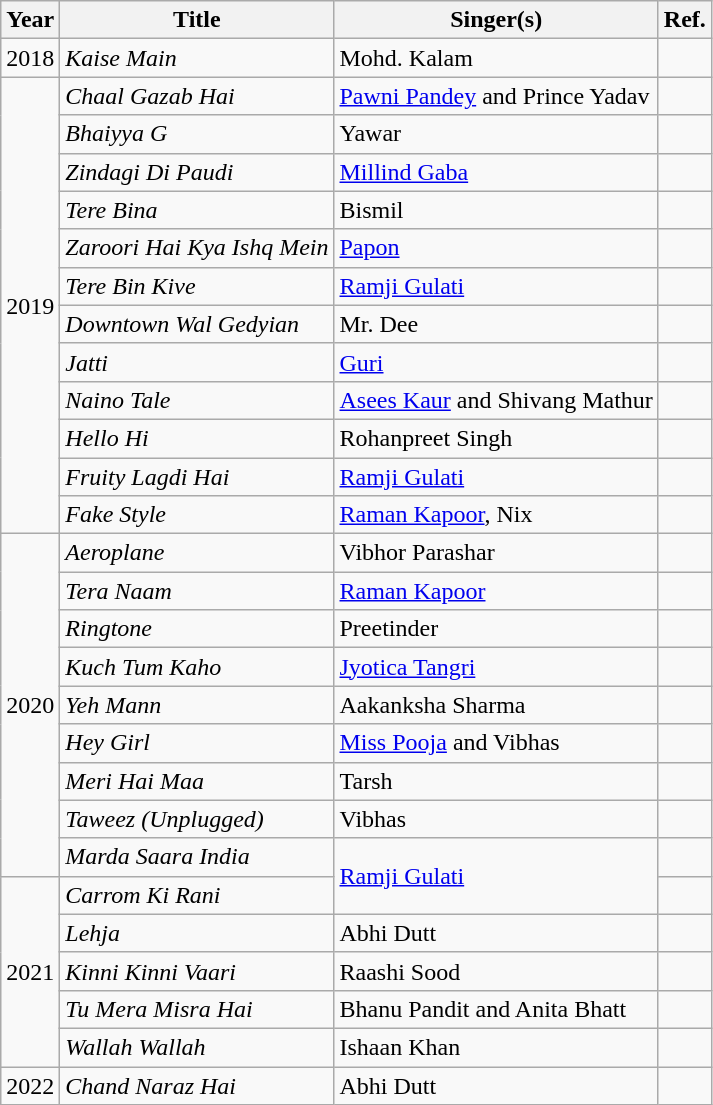<table class="wikitable sortable">
<tr>
<th>Year</th>
<th>Title</th>
<th>Singer(s)</th>
<th>Ref.</th>
</tr>
<tr>
<td>2018</td>
<td><em>Kaise Main</em></td>
<td>Mohd. Kalam</td>
<td></td>
</tr>
<tr>
<td rowspan="12">2019</td>
<td><em>Chaal Gazab Hai</em></td>
<td><a href='#'>Pawni Pandey</a> and Prince Yadav</td>
<td></td>
</tr>
<tr>
<td><em>Bhaiyya G</em></td>
<td>Yawar</td>
<td></td>
</tr>
<tr>
<td><em>Zindagi Di Paudi</em></td>
<td><a href='#'>Millind Gaba</a></td>
<td></td>
</tr>
<tr>
<td><em>Tere Bina</em></td>
<td>Bismil</td>
<td></td>
</tr>
<tr>
<td><em>Zaroori Hai Kya Ishq Mein</em></td>
<td><a href='#'>Papon</a></td>
<td></td>
</tr>
<tr>
<td><em>Tere Bin Kive</em></td>
<td><a href='#'>Ramji Gulati</a></td>
<td></td>
</tr>
<tr>
<td><em>Downtown Wal Gedyian</em></td>
<td>Mr. Dee</td>
<td></td>
</tr>
<tr>
<td><em>Jatti</em></td>
<td><a href='#'>Guri</a></td>
<td></td>
</tr>
<tr>
<td><em>Naino Tale</em></td>
<td><a href='#'>Asees Kaur</a> and Shivang Mathur</td>
<td></td>
</tr>
<tr>
<td><em>Hello Hi</em></td>
<td>Rohanpreet Singh</td>
<td></td>
</tr>
<tr>
<td><em>Fruity Lagdi Hai</em></td>
<td><a href='#'>Ramji Gulati</a></td>
<td></td>
</tr>
<tr>
<td><em>Fake Style</em></td>
<td><a href='#'>Raman Kapoor</a>, Nix</td>
<td></td>
</tr>
<tr>
<td rowspan="9">2020</td>
<td><em>Aeroplane</em></td>
<td>Vibhor Parashar</td>
<td></td>
</tr>
<tr>
<td><em>Tera Naam</em></td>
<td><a href='#'>Raman Kapoor</a></td>
<td></td>
</tr>
<tr>
<td><em>Ringtone</em></td>
<td>Preetinder</td>
<td></td>
</tr>
<tr>
<td><em>Kuch Tum Kaho</em></td>
<td><a href='#'>Jyotica Tangri</a></td>
<td></td>
</tr>
<tr>
<td><em>Yeh Mann</em></td>
<td>Aakanksha Sharma</td>
<td></td>
</tr>
<tr>
<td><em>Hey Girl</em></td>
<td><a href='#'>Miss Pooja</a> and Vibhas</td>
<td></td>
</tr>
<tr>
<td><em>Meri Hai Maa</em></td>
<td>Tarsh</td>
<td></td>
</tr>
<tr>
<td><em>Taweez (Unplugged)</em></td>
<td>Vibhas</td>
<td></td>
</tr>
<tr>
<td><em>Marda Saara India</em></td>
<td rowspan="2"><a href='#'>Ramji Gulati</a></td>
<td></td>
</tr>
<tr>
<td rowspan="5">2021</td>
<td><em>Carrom Ki Rani</em></td>
<td></td>
</tr>
<tr>
<td><em>Lehja</em></td>
<td>Abhi Dutt</td>
<td></td>
</tr>
<tr>
<td><em>Kinni Kinni Vaari</em></td>
<td>Raashi Sood</td>
<td></td>
</tr>
<tr>
<td><em>Tu Mera Misra Hai</em></td>
<td>Bhanu Pandit and Anita Bhatt</td>
<td></td>
</tr>
<tr>
<td><em>Wallah Wallah</em></td>
<td>Ishaan Khan</td>
<td></td>
</tr>
<tr>
<td>2022</td>
<td><em>Chand Naraz Hai</em></td>
<td>Abhi Dutt</td>
<td></td>
</tr>
</table>
